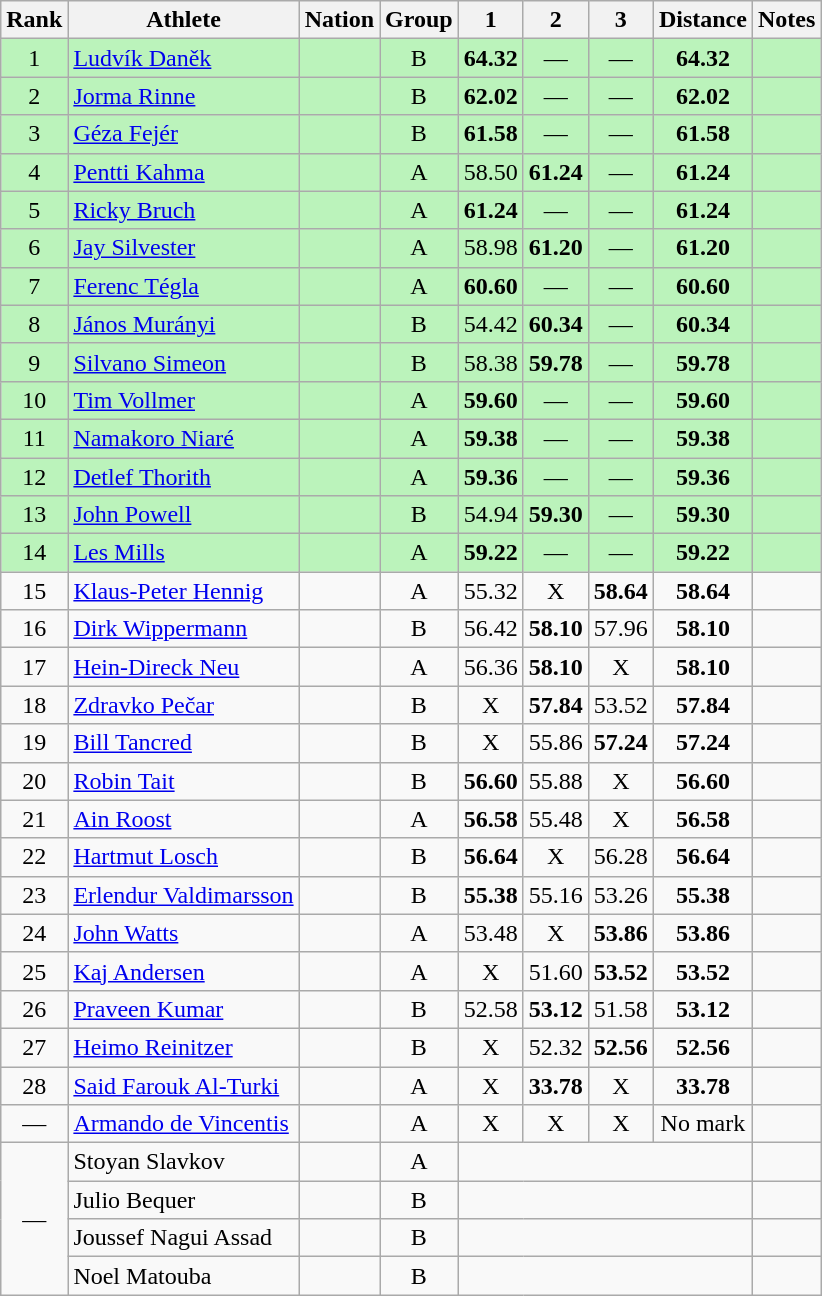<table class="wikitable sortable" style="text-align:center">
<tr>
<th>Rank</th>
<th>Athlete</th>
<th>Nation</th>
<th>Group</th>
<th>1</th>
<th>2</th>
<th>3</th>
<th>Distance</th>
<th>Notes</th>
</tr>
<tr bgcolor=bbf3bb>
<td>1</td>
<td align=left><a href='#'>Ludvík Daněk</a></td>
<td align=left></td>
<td>B</td>
<td><strong>64.32</strong></td>
<td data-sort-value=1.00>—</td>
<td data-sort-value=1.00>—</td>
<td><strong>64.32</strong></td>
<td></td>
</tr>
<tr bgcolor=bbf3bb>
<td>2</td>
<td align=left><a href='#'>Jorma Rinne</a></td>
<td align=left></td>
<td>B</td>
<td><strong>62.02</strong></td>
<td data-sort-value=1.00>—</td>
<td data-sort-value=1.00>—</td>
<td><strong>62.02</strong></td>
<td></td>
</tr>
<tr bgcolor=bbf3bb>
<td>3</td>
<td align=left><a href='#'>Géza Fejér</a></td>
<td align=left></td>
<td>B</td>
<td><strong>61.58</strong></td>
<td data-sort-value=1.00>—</td>
<td data-sort-value=1.00>—</td>
<td><strong>61.58</strong></td>
<td></td>
</tr>
<tr bgcolor=bbf3bb>
<td>4</td>
<td align=left><a href='#'>Pentti Kahma</a></td>
<td align=left></td>
<td>A</td>
<td>58.50</td>
<td><strong>61.24</strong></td>
<td data-sort-value=1.00>—</td>
<td><strong>61.24</strong></td>
<td></td>
</tr>
<tr bgcolor=bbf3bb>
<td>5</td>
<td align=left><a href='#'>Ricky Bruch</a></td>
<td align=left></td>
<td>A</td>
<td><strong>61.24</strong></td>
<td data-sort-value=1.00>—</td>
<td data-sort-value=1.00>—</td>
<td><strong>61.24</strong></td>
<td></td>
</tr>
<tr bgcolor=bbf3bb>
<td>6</td>
<td align=left><a href='#'>Jay Silvester</a></td>
<td align=left></td>
<td>A</td>
<td>58.98</td>
<td><strong>61.20</strong></td>
<td data-sort-value=1.00>—</td>
<td><strong>61.20</strong></td>
<td></td>
</tr>
<tr bgcolor=bbf3bb>
<td>7</td>
<td align=left><a href='#'>Ferenc Tégla</a></td>
<td align=left></td>
<td>A</td>
<td><strong>60.60</strong></td>
<td data-sort-value=1.00>—</td>
<td data-sort-value=1.00>—</td>
<td><strong>60.60</strong></td>
<td></td>
</tr>
<tr bgcolor=bbf3bb>
<td>8</td>
<td align=left><a href='#'>János Murányi</a></td>
<td align=left></td>
<td>B</td>
<td>54.42</td>
<td><strong>60.34</strong></td>
<td data-sort-value=1.00>—</td>
<td><strong>60.34</strong></td>
<td></td>
</tr>
<tr bgcolor=bbf3bb>
<td>9</td>
<td align=left><a href='#'>Silvano Simeon</a></td>
<td align=left></td>
<td>B</td>
<td>58.38</td>
<td><strong>59.78</strong></td>
<td data-sort-value=1.00>—</td>
<td><strong>59.78</strong></td>
<td></td>
</tr>
<tr bgcolor=bbf3bb>
<td>10</td>
<td align=left><a href='#'>Tim Vollmer</a></td>
<td align=left></td>
<td>A</td>
<td><strong>59.60</strong></td>
<td data-sort-value=1.00>—</td>
<td data-sort-value=1.00>—</td>
<td><strong>59.60</strong></td>
<td></td>
</tr>
<tr bgcolor=bbf3bb>
<td>11</td>
<td align=left><a href='#'>Namakoro Niaré</a></td>
<td align=left></td>
<td>A</td>
<td><strong>59.38</strong></td>
<td data-sort-value=1.00>—</td>
<td data-sort-value=1.00>—</td>
<td><strong>59.38</strong></td>
<td></td>
</tr>
<tr bgcolor=bbf3bb>
<td>12</td>
<td align=left><a href='#'>Detlef Thorith</a></td>
<td align=left></td>
<td>A</td>
<td><strong>59.36</strong></td>
<td data-sort-value=1.00>—</td>
<td data-sort-value=1.00>—</td>
<td><strong>59.36</strong></td>
<td></td>
</tr>
<tr bgcolor=bbf3bb>
<td>13</td>
<td align=left><a href='#'>John Powell</a></td>
<td align=left></td>
<td>B</td>
<td>54.94</td>
<td><strong>59.30</strong></td>
<td data-sort-value=1.00>—</td>
<td><strong>59.30</strong></td>
<td></td>
</tr>
<tr bgcolor=bbf3bb>
<td>14</td>
<td align=left><a href='#'>Les Mills</a></td>
<td align=left></td>
<td>A</td>
<td><strong>59.22</strong></td>
<td data-sort-value=1.00>—</td>
<td data-sort-value=1.00>—</td>
<td><strong>59.22</strong></td>
<td></td>
</tr>
<tr>
<td>15</td>
<td align=left><a href='#'>Klaus-Peter Hennig</a></td>
<td align=left></td>
<td>A</td>
<td>55.32</td>
<td data-sort-value=1.00>X</td>
<td><strong>58.64</strong></td>
<td><strong>58.64</strong></td>
<td></td>
</tr>
<tr>
<td>16</td>
<td align=left><a href='#'>Dirk Wippermann</a></td>
<td align=left></td>
<td>B</td>
<td>56.42</td>
<td><strong>58.10</strong></td>
<td>57.96</td>
<td><strong>58.10</strong></td>
<td></td>
</tr>
<tr>
<td>17</td>
<td align=left><a href='#'>Hein-Direck Neu</a></td>
<td align=left></td>
<td>A</td>
<td>56.36</td>
<td><strong>58.10</strong></td>
<td data-sort-value=1.00>X</td>
<td><strong>58.10</strong></td>
<td></td>
</tr>
<tr>
<td>18</td>
<td align=left><a href='#'>Zdravko Pečar</a></td>
<td align=left></td>
<td>B</td>
<td data-sort-value=1.00>X</td>
<td><strong>57.84</strong></td>
<td>53.52</td>
<td><strong>57.84</strong></td>
<td></td>
</tr>
<tr>
<td>19</td>
<td align=left><a href='#'>Bill Tancred</a></td>
<td align=left></td>
<td>B</td>
<td data-sort-value=1.00>X</td>
<td>55.86</td>
<td><strong>57.24</strong></td>
<td><strong>57.24</strong></td>
<td></td>
</tr>
<tr>
<td>20</td>
<td align=left><a href='#'>Robin Tait</a></td>
<td align=left></td>
<td>B</td>
<td><strong>56.60</strong></td>
<td>55.88</td>
<td data-sort-value=1.00>X</td>
<td><strong>56.60</strong></td>
<td></td>
</tr>
<tr>
<td>21</td>
<td align=left><a href='#'>Ain Roost</a></td>
<td align=left></td>
<td>A</td>
<td><strong>56.58</strong></td>
<td>55.48</td>
<td data-sort-value=1.00>X</td>
<td><strong>56.58</strong></td>
<td></td>
</tr>
<tr>
<td>22</td>
<td align=left><a href='#'>Hartmut Losch</a></td>
<td align=left></td>
<td>B</td>
<td><strong>56.64</strong></td>
<td data-sort-value=1.00>X</td>
<td>56.28</td>
<td><strong>56.64</strong></td>
<td></td>
</tr>
<tr>
<td>23</td>
<td align=left><a href='#'>Erlendur Valdimarsson</a></td>
<td align=left></td>
<td>B</td>
<td><strong>55.38</strong></td>
<td>55.16</td>
<td>53.26</td>
<td><strong>55.38</strong></td>
<td></td>
</tr>
<tr>
<td>24</td>
<td align=left><a href='#'>John Watts</a></td>
<td align=left></td>
<td>A</td>
<td>53.48</td>
<td data-sort-value=1.00>X</td>
<td><strong>53.86</strong></td>
<td><strong>53.86</strong></td>
<td></td>
</tr>
<tr>
<td>25</td>
<td align=left><a href='#'>Kaj Andersen</a></td>
<td align=left></td>
<td>A</td>
<td data-sort-value=1.00>X</td>
<td>51.60</td>
<td><strong>53.52</strong></td>
<td><strong>53.52</strong></td>
<td></td>
</tr>
<tr>
<td>26</td>
<td align=left><a href='#'>Praveen Kumar</a></td>
<td align=left></td>
<td>B</td>
<td>52.58</td>
<td><strong>53.12</strong></td>
<td>51.58</td>
<td><strong>53.12</strong></td>
<td></td>
</tr>
<tr>
<td>27</td>
<td align=left><a href='#'>Heimo Reinitzer</a></td>
<td align=left></td>
<td>B</td>
<td data-sort-value=1.00>X</td>
<td>52.32</td>
<td><strong>52.56</strong></td>
<td><strong>52.56</strong></td>
<td></td>
</tr>
<tr>
<td>28</td>
<td align=left><a href='#'>Said Farouk Al-Turki</a></td>
<td align=left></td>
<td>A</td>
<td data-sort-value=1.00>X</td>
<td><strong>33.78</strong></td>
<td data-sort-value=1.00>X</td>
<td><strong>33.78</strong></td>
<td></td>
</tr>
<tr>
<td data-sort-value=29>—</td>
<td align=left><a href='#'>Armando de Vincentis</a></td>
<td align=left></td>
<td>A</td>
<td data-sort-value=1.00>X</td>
<td data-sort-value=1.00>X</td>
<td data-sort-value=1.00>X</td>
<td data-sort-value=1.00>No mark</td>
<td></td>
</tr>
<tr>
<td rowspan=4 data-sort-value=30>—</td>
<td align=left>Stoyan Slavkov</td>
<td align=left></td>
<td>A</td>
<td colspan=4 data-sort-value=0.00></td>
<td></td>
</tr>
<tr>
<td align=left>Julio Bequer</td>
<td align=left></td>
<td>B</td>
<td colspan=4 data-sort-value=0.00></td>
<td></td>
</tr>
<tr>
<td align=left>Joussef Nagui Assad</td>
<td align=left></td>
<td>B</td>
<td colspan=4 data-sort-value=0.00></td>
<td></td>
</tr>
<tr>
<td align=left>Noel Matouba</td>
<td align=left></td>
<td>B</td>
<td colspan=4 data-sort-value=0.00></td>
<td></td>
</tr>
</table>
